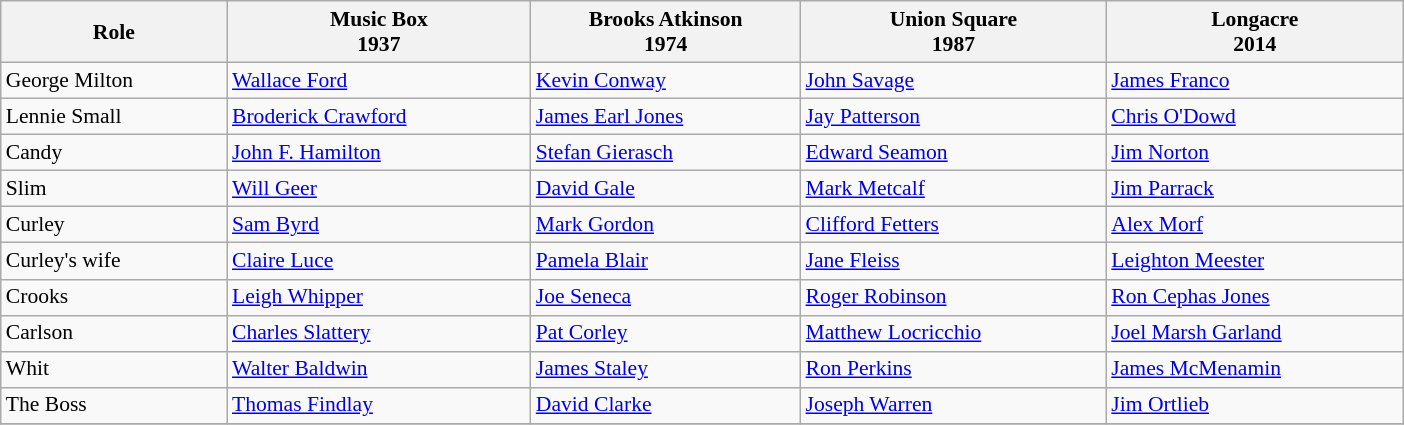<table class="wikitable" style="width: 65em; font-size: 90%; line-height: 1.2">
<tr>
<th>Role</th>
<th>Music Box<br>1937</th>
<th>Brooks Atkinson<br>1974</th>
<th>Union Square<br>1987</th>
<th>Longacre<br>2014</th>
</tr>
<tr>
<td>George Milton</td>
<td><a href='#'>Wallace Ford</a></td>
<td><a href='#'>Kevin Conway</a></td>
<td><a href='#'>John Savage</a></td>
<td><a href='#'>James Franco</a></td>
</tr>
<tr>
<td>Lennie Small</td>
<td><a href='#'>Broderick Crawford</a></td>
<td><a href='#'>James Earl Jones</a></td>
<td><a href='#'>Jay Patterson</a></td>
<td><a href='#'>Chris O'Dowd</a></td>
</tr>
<tr>
<td>Candy</td>
<td><a href='#'>John F. Hamilton</a></td>
<td><a href='#'>Stefan Gierasch</a></td>
<td><a href='#'>Edward Seamon</a></td>
<td><a href='#'>Jim Norton</a></td>
</tr>
<tr>
<td>Slim</td>
<td><a href='#'>Will Geer</a></td>
<td><a href='#'>David Gale</a></td>
<td><a href='#'>Mark Metcalf</a></td>
<td><a href='#'>Jim Parrack</a></td>
</tr>
<tr>
<td>Curley</td>
<td><a href='#'>Sam Byrd</a></td>
<td><a href='#'>Mark Gordon</a></td>
<td><a href='#'>Clifford Fetters</a></td>
<td><a href='#'>Alex Morf</a></td>
</tr>
<tr>
<td>Curley's wife</td>
<td><a href='#'>Claire Luce</a></td>
<td><a href='#'>Pamela Blair</a></td>
<td><a href='#'>Jane Fleiss</a></td>
<td><a href='#'>Leighton Meester</a></td>
</tr>
<tr>
<td>Crooks</td>
<td><a href='#'>Leigh Whipper</a></td>
<td><a href='#'>Joe Seneca</a></td>
<td><a href='#'>Roger Robinson</a></td>
<td><a href='#'>Ron Cephas Jones</a></td>
</tr>
<tr>
<td>Carlson</td>
<td><a href='#'>Charles Slattery</a></td>
<td><a href='#'>Pat Corley</a></td>
<td><a href='#'>Matthew Locricchio</a></td>
<td><a href='#'>Joel Marsh Garland</a></td>
</tr>
<tr>
<td>Whit</td>
<td><a href='#'>Walter Baldwin</a></td>
<td><a href='#'>James Staley</a></td>
<td><a href='#'>Ron Perkins</a></td>
<td><a href='#'>James McMenamin</a></td>
</tr>
<tr>
<td>The Boss</td>
<td><a href='#'>Thomas Findlay</a></td>
<td><a href='#'>David Clarke</a></td>
<td><a href='#'>Joseph Warren</a></td>
<td><a href='#'>Jim Ortlieb</a></td>
</tr>
<tr>
</tr>
</table>
